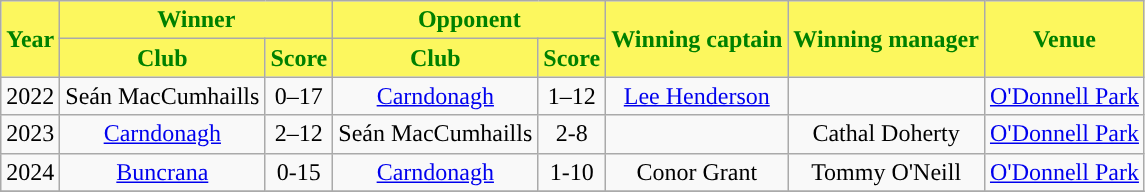<table class="wikitable sortable" style="text-align:center;">
<tr>
<th rowspan="2" style="background:#FCF75E;color:green;">Year</th>
<th colspan="2" style="background:#FCF75E;color:green;">Winner</th>
<th colspan="2" style="background:#FCF75E;color:green;">Opponent</th>
<th rowspan="2" style="background:#FCF75E;color:green;">Winning captain</th>
<th rowspan="2" style="background:#FCF75E;color:green;">Winning manager</th>
<th rowspan="2" style="background:#FCF75E;color:green;">Venue</th>
</tr>
<tr>
<th style="background:#FCF75E;color:green;">Club</th>
<th style="background:#FCF75E;color:green;">Score</th>
<th style="background:#FCF75E;color:green;">Club</th>
<th style="background:#FCF75E;color:green;">Score</th>
</tr>
<tr>
<td>2022</td>
<td>Seán MacCumhaills</td>
<td>0–17</td>
<td><a href='#'>Carndonagh</a></td>
<td>1–12</td>
<td><a href='#'>Lee Henderson</a></td>
<td></td>
<td><a href='#'>O'Donnell Park</a></td>
</tr>
<tr>
<td>2023</td>
<td><a href='#'>Carndonagh</a></td>
<td>2–12</td>
<td>Seán MacCumhaills</td>
<td>2-8</td>
<td></td>
<td>Cathal Doherty</td>
<td><a href='#'>O'Donnell Park</a></td>
</tr>
<tr>
<td>2024</td>
<td><a href='#'>Buncrana</a></td>
<td>0-15</td>
<td><a href='#'>Carndonagh</a></td>
<td>1-10</td>
<td>Conor Grant</td>
<td>Tommy O'Neill</td>
<td><a href='#'>O'Donnell Park</a></td>
</tr>
<tr>
</tr>
</table>
